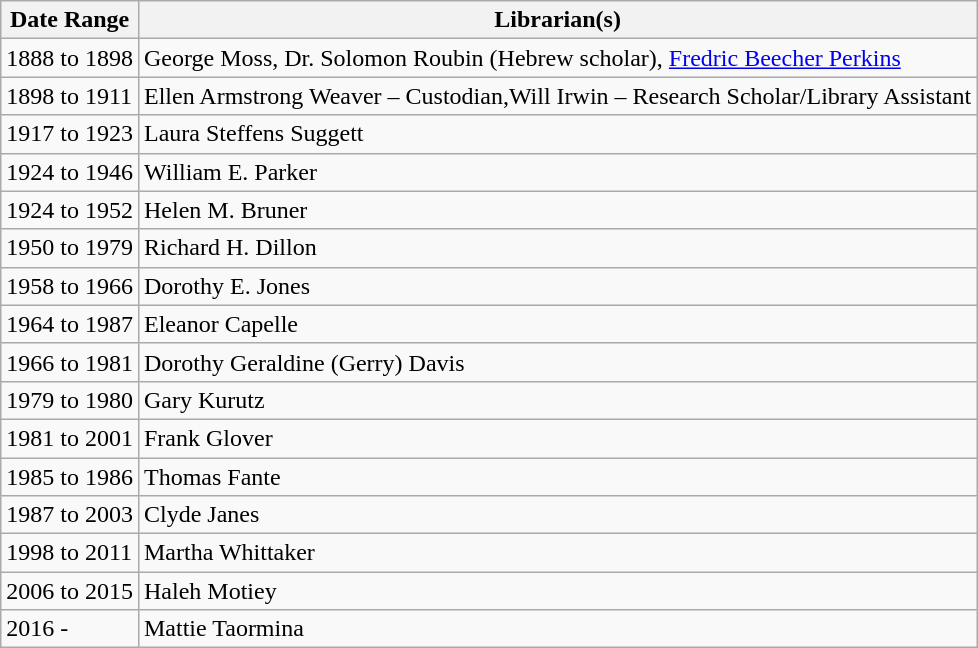<table class="wikitable">
<tr>
<th>Date Range</th>
<th>Librarian(s)</th>
</tr>
<tr>
<td>1888 to 1898</td>
<td>George Moss, Dr. Solomon Roubin (Hebrew scholar), <a href='#'>Fredric Beecher Perkins</a></td>
</tr>
<tr>
<td>1898 to 1911</td>
<td>Ellen Armstrong Weaver – Custodian,Will Irwin – Research Scholar/Library Assistant</td>
</tr>
<tr>
<td>1917 to 1923</td>
<td>Laura Steffens Suggett</td>
</tr>
<tr>
<td>1924 to 1946</td>
<td>William E. Parker</td>
</tr>
<tr>
<td>1924 to 1952</td>
<td>Helen M. Bruner</td>
</tr>
<tr>
<td>1950 to 1979</td>
<td>Richard H. Dillon</td>
</tr>
<tr>
<td>1958 to 1966</td>
<td>Dorothy E. Jones</td>
</tr>
<tr>
<td>1964 to 1987</td>
<td>Eleanor Capelle</td>
</tr>
<tr>
<td>1966 to 1981</td>
<td>Dorothy Geraldine (Gerry) Davis</td>
</tr>
<tr>
<td>1979 to 1980</td>
<td>Gary Kurutz</td>
</tr>
<tr>
<td>1981 to 2001</td>
<td>Frank Glover</td>
</tr>
<tr>
<td>1985 to 1986</td>
<td>Thomas Fante</td>
</tr>
<tr>
<td>1987 to 2003</td>
<td>Clyde Janes</td>
</tr>
<tr>
<td>1998 to 2011</td>
<td>Martha Whittaker</td>
</tr>
<tr>
<td>2006 to 2015</td>
<td>Haleh Motiey</td>
</tr>
<tr>
<td>2016 -</td>
<td>Mattie Taormina</td>
</tr>
</table>
